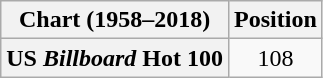<table class="wikitable plainrowheaders" style="text-align:center">
<tr>
<th>Chart (1958–2018)</th>
<th>Position</th>
</tr>
<tr>
<th scope="row">US <em>Billboard</em> Hot 100</th>
<td style="text-align:center;">108</td>
</tr>
</table>
